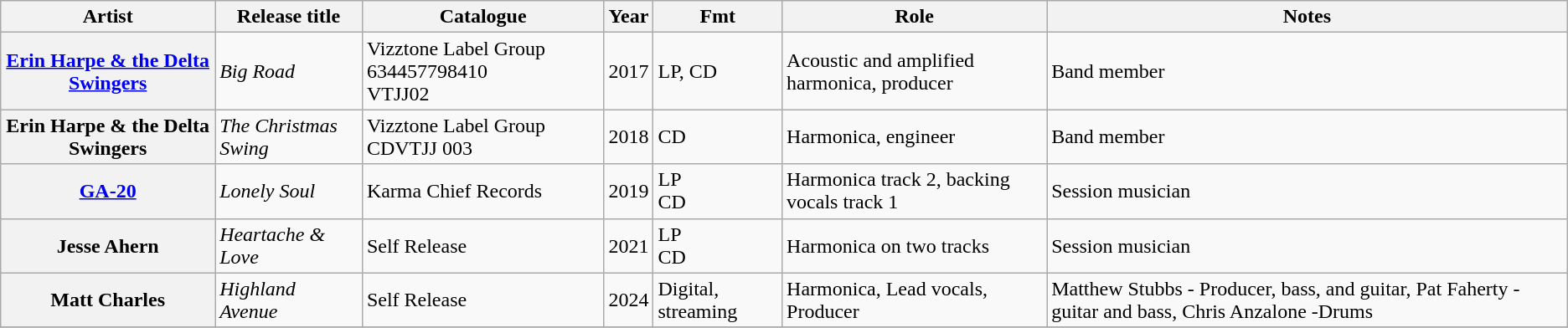<table class="wikitable plainrowheaders sortable">
<tr>
<th scope="col" class="unsortable">Artist</th>
<th scope="col">Release title</th>
<th scope="col">Catalogue</th>
<th scope="col">Year</th>
<th scope="col">Fmt</th>
<th scope="col">Role</th>
<th scope="col" class="unsortable">Notes</th>
</tr>
<tr>
<th scope="row"><a href='#'>Erin Harpe & the Delta Swingers</a></th>
<td><em>Big Road</em></td>
<td>Vizztone Label Group 634457798410<br>VTJJ02</td>
<td>2017</td>
<td>LP, CD</td>
<td>Acoustic and amplified harmonica, producer</td>
<td>Band member </td>
</tr>
<tr>
<th scope="row">Erin Harpe & the Delta Swingers</th>
<td><em>The Christmas Swing</em></td>
<td>Vizztone Label Group CDVTJJ 003</td>
<td>2018</td>
<td>CD</td>
<td>Harmonica, engineer</td>
<td>Band member</td>
</tr>
<tr>
<th scope="row"><a href='#'>GA-20</a></th>
<td><em>Lonely Soul</em></td>
<td>Karma Chief Records</td>
<td>2019</td>
<td>LP<br>CD</td>
<td>Harmonica track 2, backing vocals track 1</td>
<td>Session musician </td>
</tr>
<tr>
<th scope="row">Jesse Ahern</th>
<td><em>Heartache & Love</em></td>
<td>Self Release</td>
<td>2021</td>
<td>LP<br>CD</td>
<td>Harmonica on two tracks</td>
<td>Session musician </td>
</tr>
<tr>
<th scope="row">Matt Charles</th>
<td><em>Highland Avenue</em></td>
<td>Self Release</td>
<td>2024</td>
<td>Digital, streaming</td>
<td>Harmonica, Lead vocals, Producer</td>
<td>Matthew Stubbs - Producer, bass, and guitar, Pat Faherty -guitar and bass, Chris Anzalone -Drums</td>
</tr>
<tr>
</tr>
</table>
